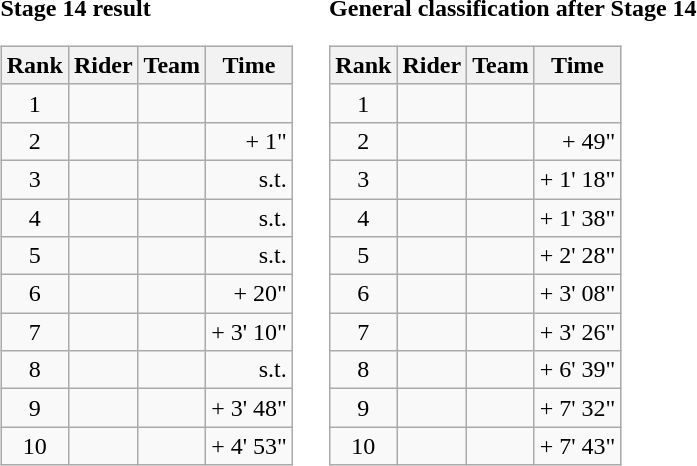<table>
<tr>
<td><strong>Stage 14 result</strong><br><table class="wikitable">
<tr>
<th scope="col">Rank</th>
<th scope="col">Rider</th>
<th scope="col">Team</th>
<th scope="col">Time</th>
</tr>
<tr>
<td style="text-align:center;">1</td>
<td></td>
<td></td>
<td style="text-align:right;"></td>
</tr>
<tr>
<td style="text-align:center;">2</td>
<td></td>
<td></td>
<td style="text-align:right;">+ 1"</td>
</tr>
<tr>
<td style="text-align:center;">3</td>
<td></td>
<td></td>
<td style="text-align:right;">s.t.</td>
</tr>
<tr>
<td style="text-align:center;">4</td>
<td></td>
<td></td>
<td style="text-align:right;">s.t.</td>
</tr>
<tr>
<td style="text-align:center;">5</td>
<td></td>
<td></td>
<td style="text-align:right;">s.t.</td>
</tr>
<tr>
<td style="text-align:center;">6</td>
<td></td>
<td></td>
<td style="text-align:right;">+ 20"</td>
</tr>
<tr>
<td style="text-align:center;">7</td>
<td></td>
<td></td>
<td style="text-align:right;">+ 3' 10"</td>
</tr>
<tr>
<td style="text-align:center;">8</td>
<td></td>
<td></td>
<td style="text-align:right;">s.t.</td>
</tr>
<tr>
<td style="text-align:center;">9</td>
<td></td>
<td></td>
<td style="text-align:right;">+ 3' 48"</td>
</tr>
<tr>
<td style="text-align:center;">10</td>
<td></td>
<td></td>
<td style="text-align:right;">+ 4' 53"</td>
</tr>
</table>
</td>
<td></td>
<td><strong>General classification after Stage 14</strong><br><table class="wikitable">
<tr>
<th scope="col">Rank</th>
<th scope="col">Rider</th>
<th scope="col">Team</th>
<th scope="col">Time</th>
</tr>
<tr>
<td style="text-align:center;">1</td>
<td></td>
<td></td>
<td style="text-align:right;"></td>
</tr>
<tr>
<td style="text-align:center;">2</td>
<td></td>
<td></td>
<td style="text-align:right;">+ 49"</td>
</tr>
<tr>
<td style="text-align:center;">3</td>
<td></td>
<td></td>
<td style="text-align:right;">+ 1' 18"</td>
</tr>
<tr>
<td style="text-align:center;">4</td>
<td></td>
<td></td>
<td style="text-align:right;">+ 1' 38"</td>
</tr>
<tr>
<td style="text-align:center;">5</td>
<td></td>
<td></td>
<td style="text-align:right;">+ 2' 28"</td>
</tr>
<tr>
<td style="text-align:center;">6</td>
<td></td>
<td></td>
<td style="text-align:right;">+ 3' 08"</td>
</tr>
<tr>
<td style="text-align:center;">7</td>
<td></td>
<td></td>
<td style="text-align:right;">+ 3' 26"</td>
</tr>
<tr>
<td style="text-align:center;">8</td>
<td></td>
<td></td>
<td style="text-align:right;">+ 6' 39"</td>
</tr>
<tr>
<td style="text-align:center;">9</td>
<td></td>
<td></td>
<td style="text-align:right;">+ 7' 32"</td>
</tr>
<tr>
<td style="text-align:center;">10</td>
<td></td>
<td></td>
<td style="text-align:right;">+ 7' 43"</td>
</tr>
</table>
</td>
</tr>
</table>
